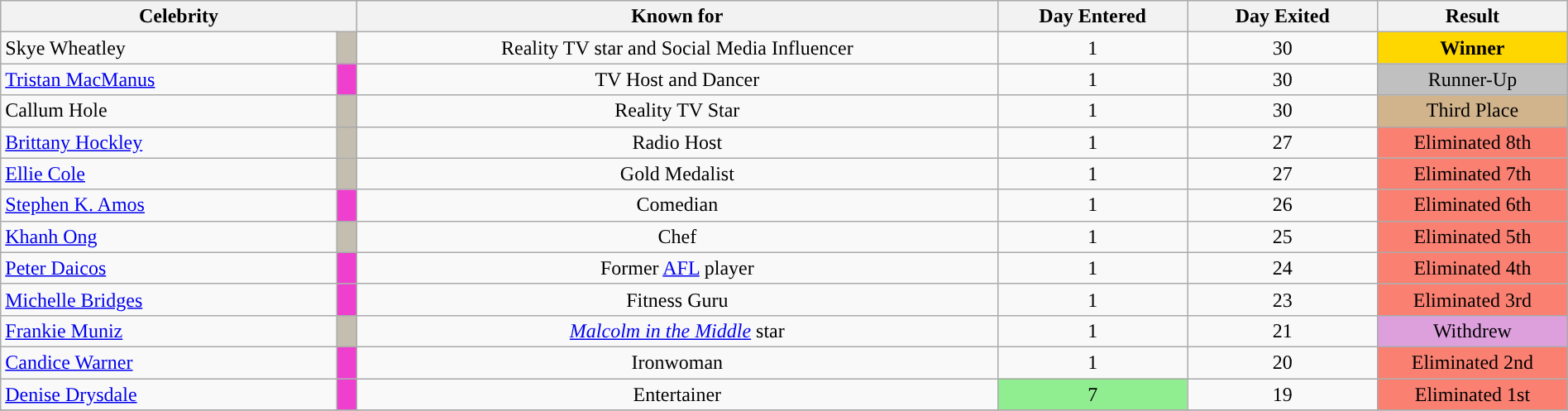<table class="wikitable" style="margin:auto; text-align:center;">
<tr>
<th style="width:15%;" colspan="2">Celebrity</th>
<th style="width:27%;" scope="col">Known for</th>
<th style="width:8%;" scope="col">Day Entered</th>
<th style="width:8%;" scope="col">Day Exited</th>
<th style="width:8%;" scope="col">Result</th>
</tr>
<tr>
<td align=left>Skye Wheatley</td>
<td style=background:#C4BEB1></td>
<td>Reality TV star and Social Media Influencer</td>
<td>1</td>
<td>30</td>
<td style="background:gold"><strong>Winner</strong></td>
</tr>
<tr>
<td align=left><a href='#'>Tristan MacManus</a></td>
<td style=background:#EE3FCF></td>
<td>TV Host and Dancer</td>
<td>1</td>
<td>30</td>
<td style="background:silver">Runner-Up</td>
</tr>
<tr>
<td align=left>Callum Hole</td>
<td style=background:#C4BEB1></td>
<td>Reality TV Star</td>
<td>1</td>
<td>30</td>
<td style="background:tan">Third Place</td>
</tr>
<tr>
<td align=left><a href='#'>Brittany Hockley</a></td>
<td style=background:#C4BEB1></td>
<td>Radio Host</td>
<td>1</td>
<td>27</td>
<td style="background:salmon">Eliminated 8th</td>
</tr>
<tr>
<td align=left><a href='#'>Ellie Cole</a></td>
<td style=background:#C4BEB1></td>
<td>Gold Medalist</td>
<td>1</td>
<td>27</td>
<td style="background:salmon">Eliminated 7th</td>
</tr>
<tr>
<td align=left><a href='#'>Stephen K. Amos</a></td>
<td style=background:#EE3FCF></td>
<td>Comedian</td>
<td>1</td>
<td>26</td>
<td style="background:salmon">Eliminated 6th</td>
</tr>
<tr>
<td align=left><a href='#'>Khanh Ong</a></td>
<td style=background:#C4BEB1></td>
<td>Chef</td>
<td>1</td>
<td>25</td>
<td style="background:salmon">Eliminated 5th</td>
</tr>
<tr>
<td align=left><a href='#'>Peter Daicos</a></td>
<td style=background:#EE3FCF></td>
<td>Former <a href='#'>AFL</a> player</td>
<td>1</td>
<td>24</td>
<td style="background:salmon">Eliminated 4th</td>
</tr>
<tr>
<td align=left><a href='#'>Michelle Bridges</a></td>
<td style=background:#EE3FCF></td>
<td>Fitness Guru</td>
<td>1</td>
<td>23</td>
<td style="background:salmon">Eliminated 3rd</td>
</tr>
<tr>
<td align=left><a href='#'>Frankie Muniz</a></td>
<td style=background:#C4BEB1></td>
<td><em><a href='#'>Malcolm in the Middle</a></em> star</td>
<td>1</td>
<td>21</td>
<td style="background:plum">Withdrew</td>
</tr>
<tr>
<td align=left><a href='#'>Candice Warner</a></td>
<td style=background:#EE3FCF></td>
<td>Ironwoman</td>
<td>1</td>
<td>20</td>
<td style="background:salmon">Eliminated 2nd</td>
</tr>
<tr>
<td align=left><a href='#'>Denise Drysdale</a></td>
<td style=background:#EE3FCF></td>
<td>Entertainer</td>
<td style=background:lightgreen>7</td>
<td>19</td>
<td style="background:salmon">Eliminated 1st</td>
</tr>
<tr>
</tr>
</table>
